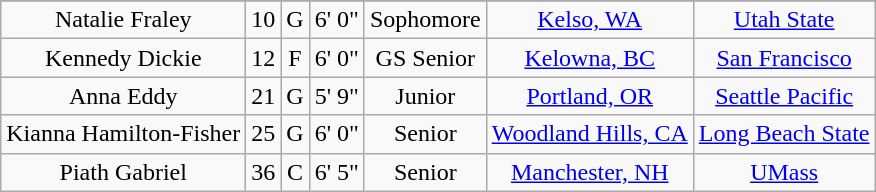<table class="wikitable sortable" style="text-align: center">
<tr align=center>
</tr>
<tr>
<td>Natalie Fraley</td>
<td>10</td>
<td>G</td>
<td>6' 0"</td>
<td>Sophomore</td>
<td><a href='#'>Kelso, WA</a></td>
<td><a href='#'>Utah State</a></td>
</tr>
<tr>
<td>Kennedy Dickie</td>
<td>12</td>
<td>F</td>
<td>6' 0"</td>
<td>GS Senior</td>
<td><a href='#'>Kelowna, BC</a></td>
<td><a href='#'>San Francisco</a></td>
</tr>
<tr>
<td>Anna Eddy</td>
<td>21</td>
<td>G</td>
<td>5' 9"</td>
<td> Junior</td>
<td><a href='#'>Portland, OR</a></td>
<td><a href='#'>Seattle Pacific</a></td>
</tr>
<tr>
<td>Kianna Hamilton-Fisher</td>
<td>25</td>
<td>G</td>
<td>6' 0"</td>
<td> Senior</td>
<td><a href='#'>Woodland Hills, CA</a></td>
<td><a href='#'>Long Beach State</a></td>
</tr>
<tr>
<td>Piath Gabriel</td>
<td>36</td>
<td>C</td>
<td>6' 5"</td>
<td>Senior</td>
<td><a href='#'>Manchester, NH</a></td>
<td><a href='#'>UMass</a></td>
</tr>
</table>
